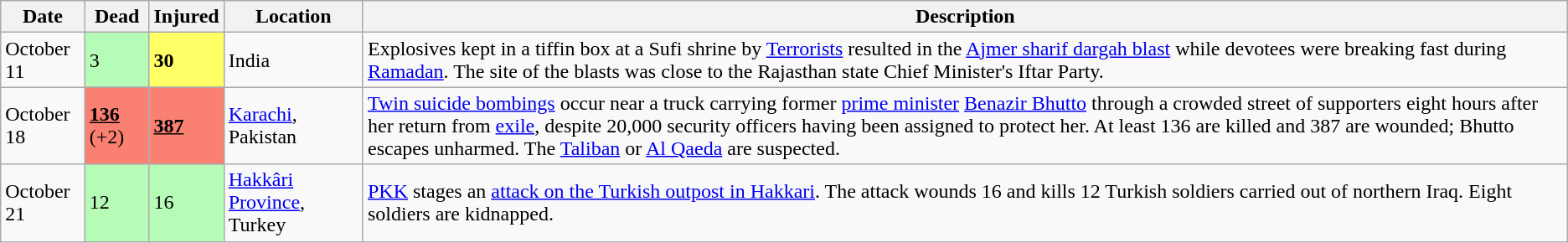<table class="wikitable sortable" id="terrorIncidents2007Oct">
<tr>
<th>Date</th>
<th data-sort-type="number">Dead</th>
<th data-sort-type="number">Injured</th>
<th>Location</th>
<th>Description</th>
</tr>
<tr>
<td>October 11</td>
<td style="background:#B6FCB6;align="right">3</td>
<td style="background:#FFFF66;align="right"><strong>30</strong></td>
<td>India</td>
<td>Explosives kept in a tiffin box at a Sufi shrine by <a href='#'>Terrorists</a> resulted in the <a href='#'>Ajmer sharif dargah blast</a> while devotees were breaking fast during <a href='#'>Ramadan</a>. The site of the blasts was close to the Rajasthan state Chief Minister's Iftar Party.</td>
</tr>
<tr>
<td>October 18</td>
<td style="background:#FA8072;align="right"><u><strong>136</strong></u> (+2)</td>
<td style="background:#FA8072;align="right"><u><strong>387</strong></u></td>
<td><a href='#'>Karachi</a>, Pakistan</td>
<td><a href='#'>Twin suicide bombings</a> occur near a truck carrying former <a href='#'>prime minister</a> <a href='#'>Benazir Bhutto</a> through a crowded street of supporters eight hours after her return from <a href='#'>exile</a>, despite 20,000 security officers having been assigned to protect her. At least 136 are killed and 387 are wounded; Bhutto escapes unharmed. The <a href='#'>Taliban</a> or <a href='#'>Al Qaeda</a> are suspected.</td>
</tr>
<tr>
<td>October 21</td>
<td style="background:#B6FCB6;align="right">12</td>
<td style="background:#B6FCB6;align="right">16</td>
<td><a href='#'>Hakkâri Province</a>, Turkey</td>
<td><a href='#'>PKK</a> stages an <a href='#'>attack on the Turkish outpost in Hakkari</a>. The attack wounds 16 and kills 12 Turkish soldiers carried out of northern Iraq. Eight soldiers are kidnapped.</td>
</tr>
</table>
